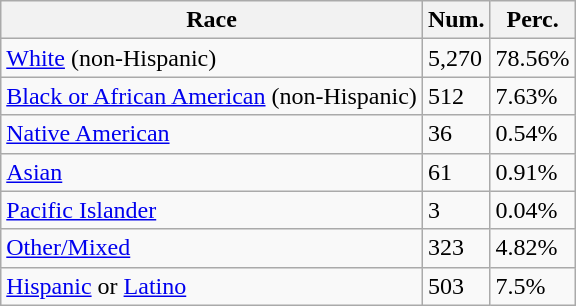<table class="wikitable">
<tr>
<th>Race</th>
<th>Num.</th>
<th>Perc.</th>
</tr>
<tr>
<td><a href='#'>White</a> (non-Hispanic)</td>
<td>5,270</td>
<td>78.56%</td>
</tr>
<tr>
<td><a href='#'>Black or African American</a> (non-Hispanic)</td>
<td>512</td>
<td>7.63%</td>
</tr>
<tr>
<td><a href='#'>Native American</a></td>
<td>36</td>
<td>0.54%</td>
</tr>
<tr>
<td><a href='#'>Asian</a></td>
<td>61</td>
<td>0.91%</td>
</tr>
<tr>
<td><a href='#'>Pacific Islander</a></td>
<td>3</td>
<td>0.04%</td>
</tr>
<tr>
<td><a href='#'>Other/Mixed</a></td>
<td>323</td>
<td>4.82%</td>
</tr>
<tr>
<td><a href='#'>Hispanic</a> or <a href='#'>Latino</a></td>
<td>503</td>
<td>7.5%</td>
</tr>
</table>
